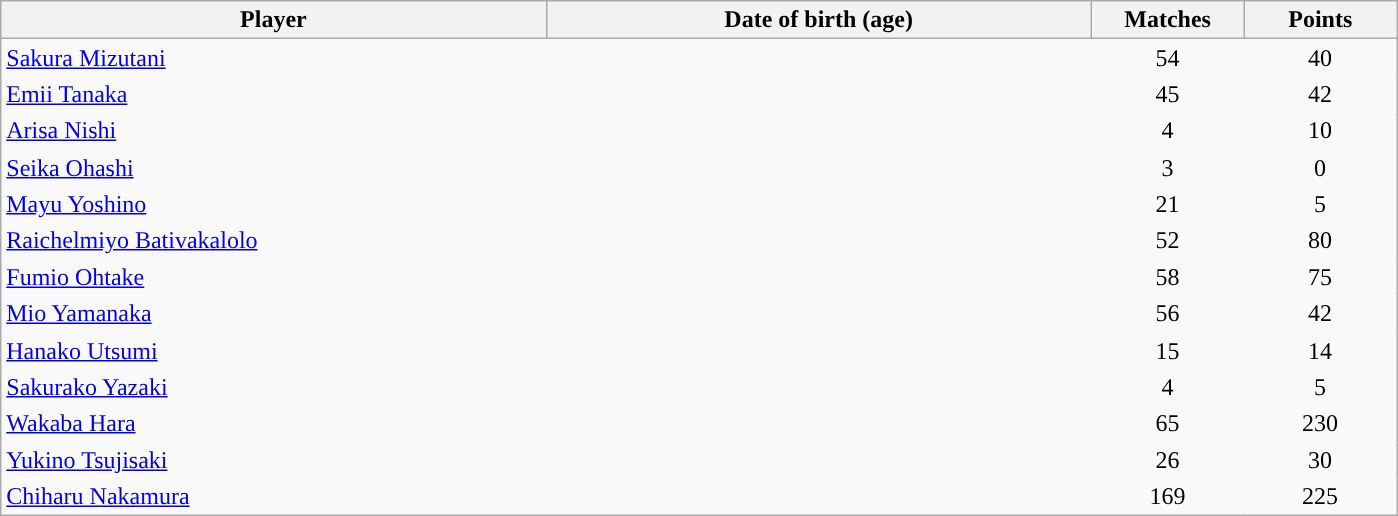<table class="sortable wikitable plainrowheaders" style="font-size:">
<tr>
<th scope="col" style="width:25%">Player</th>
<th scope="col" style="width:25%">Date of birth (age)</th>
<th scope="col" style="width:7%">Matches</th>
<th scope="col" style="width:7%">Points</th>
</tr>
<tr>
<td style="text-align:left; border:0"><a href='#'>Sakura Mizutani</a></td>
<td style="text-align:left; border:0"></td>
<td style="text-align:center; border:0">54</td>
<td style="text-align:center; border:0">40</td>
</tr>
<tr>
<td style="text-align:left; border:0"><a href='#'>Emii Tanaka</a></td>
<td style="text-align:left; border:0"></td>
<td style="text-align:center; border:0">45</td>
<td style="text-align:center; border:0">42</td>
</tr>
<tr>
<td style="text-align:left; border:0"><a href='#'>Arisa Nishi</a></td>
<td style="text-align:left; border:0"></td>
<td style="text-align:center; border:0">4</td>
<td style="text-align:center; border:0">10</td>
</tr>
<tr>
<td style="text-align:left; border:0"><a href='#'>Seika Ohashi</a></td>
<td style="text-align:left; border:0"></td>
<td style="text-align:center; border:0">3</td>
<td style="text-align:center; border:0">0</td>
</tr>
<tr>
<td style="text-align:left; border:0"><a href='#'>Mayu Yoshino</a></td>
<td style="text-align:left; border:0"></td>
<td style="text-align:center; border:0">21</td>
<td style="text-align:center; border:0">5</td>
</tr>
<tr>
<td style="text-align:left; border:0"><a href='#'>Raichelmiyo Bativakalolo</a></td>
<td style="text-align:left; border:0"></td>
<td style="text-align:center; border:0">52</td>
<td style="text-align:center; border:0">80</td>
</tr>
<tr>
<td style="text-align:left; border:0"><a href='#'>Fumio Ohtake</a></td>
<td style="text-align:left; border:0"></td>
<td style="text-align:center; border:0">58</td>
<td style="text-align:center; border:0">75</td>
</tr>
<tr>
<td style="text-align:left; border:0"><a href='#'>Mio Yamanaka</a></td>
<td style="text-align:left; border:0"></td>
<td style="text-align:center; border:0">56</td>
<td style="text-align:center; border:0">42</td>
</tr>
<tr>
<td style="text-align:left; border:0"><a href='#'>Hanako Utsumi</a></td>
<td style="text-align:left; border:0"></td>
<td style="text-align:center; border:0">15</td>
<td style="text-align:center; border:0">14</td>
</tr>
<tr>
<td style="text-align:left; border:0"><a href='#'>Sakurako Yazaki</a></td>
<td style="text-align:left; border:0"></td>
<td style="text-align:center; border:0">4</td>
<td style="text-align:center; border:0">5</td>
</tr>
<tr>
<td style="text-align:left; border:0"><a href='#'>Wakaba Hara</a></td>
<td style="text-align:left; border:0"></td>
<td style="text-align:center; border:0">65</td>
<td style="text-align:center; border:0">230</td>
</tr>
<tr>
<td style="text-align:left; border:0"><a href='#'>Yukino Tsujisaki</a></td>
<td style="text-align:left; border:0"></td>
<td style="text-align:center; border:0">26</td>
<td style="text-align:center; border:0">30</td>
</tr>
<tr>
<td style="text-align:left; border:0"><a href='#'>Chiharu Nakamura</a></td>
<td style="text-align:left; border:0"></td>
<td style="text-align:center; border:0">169</td>
<td style="text-align:center; border:0">225</td>
</tr>
</table>
